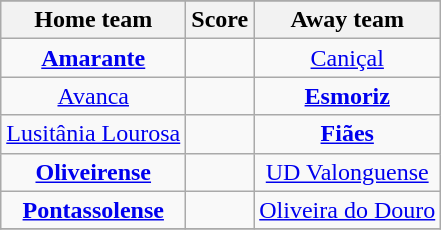<table class="wikitable" style="text-align: center">
<tr>
</tr>
<tr>
<th>Home team</th>
<th>Score</th>
<th>Away team</th>
</tr>
<tr>
<td><strong><a href='#'>Amarante</a></strong> </td>
<td></td>
<td><a href='#'>Caniçal</a> </td>
</tr>
<tr>
<td><a href='#'>Avanca</a> </td>
<td></td>
<td><strong><a href='#'>Esmoriz</a></strong> </td>
</tr>
<tr>
<td><a href='#'>Lusitânia Lourosa</a> </td>
<td></td>
<td><strong><a href='#'>Fiães</a></strong> </td>
</tr>
<tr>
<td><strong><a href='#'>Oliveirense</a></strong> </td>
<td></td>
<td><a href='#'>UD Valonguense</a> </td>
</tr>
<tr>
<td><strong><a href='#'>Pontassolense</a></strong> </td>
<td></td>
<td><a href='#'>Oliveira do Douro</a> </td>
</tr>
<tr>
</tr>
</table>
